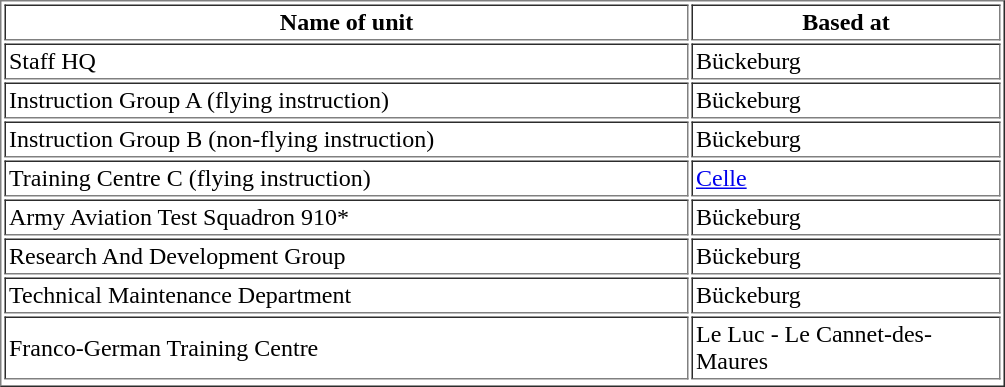<table border="1" cellpadding="2">
<tr>
<th width="450">Name of unit</th>
<th width="200">Based at</th>
</tr>
<tr>
<td>Staff HQ</td>
<td>Bückeburg</td>
</tr>
<tr>
<td>Instruction Group A (flying instruction)</td>
<td>Bückeburg</td>
</tr>
<tr>
<td>Instruction Group B (non-flying instruction)</td>
<td>Bückeburg</td>
</tr>
<tr>
<td>Training Centre C (flying instruction)</td>
<td><a href='#'>Celle</a></td>
</tr>
<tr>
<td>Army Aviation Test Squadron 910*</td>
<td>Bückeburg</td>
</tr>
<tr>
<td>Research And Development Group</td>
<td>Bückeburg</td>
</tr>
<tr>
<td>Technical Maintenance Department</td>
<td>Bückeburg</td>
</tr>
<tr>
<td>Franco-German Training Centre</td>
<td>Le Luc - Le Cannet-des-Maures</td>
</tr>
<tr>
</tr>
</table>
